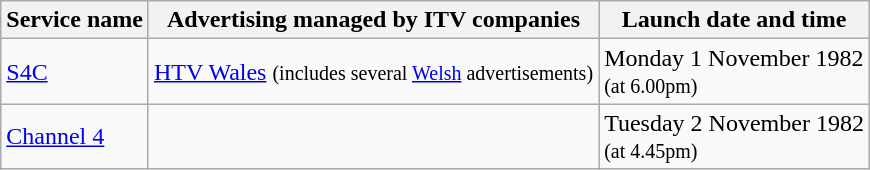<table class="wikitable">
<tr>
<th>Service name</th>
<th>Advertising managed by ITV companies</th>
<th>Launch date and time</th>
</tr>
<tr>
<td><a href='#'>S4C</a></td>
<td><a href='#'>HTV Wales</a> <small>(includes several <a href='#'>Welsh</a> advertisements)</small></td>
<td>Monday 1 November 1982<br><small>(at 6.00pm)</small></td>
</tr>
<tr>
<td><a href='#'>Channel 4</a></td>
<td></td>
<td>Tuesday 2 November 1982<br><small>(at 4.45pm)</small></td>
</tr>
</table>
